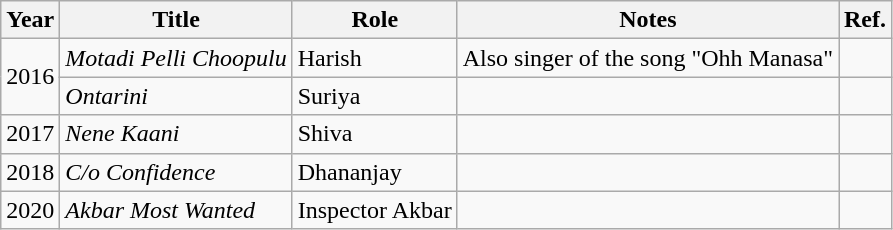<table class="wikitable">
<tr>
<th>Year</th>
<th>Title</th>
<th>Role</th>
<th>Notes</th>
<th>Ref.</th>
</tr>
<tr>
<td rowspan="2">2016</td>
<td><em>Motadi Pelli Choopulu</em></td>
<td>Harish</td>
<td>Also singer of the song "Ohh Manasa"</td>
<td></td>
</tr>
<tr>
<td><em>Ontarini</em></td>
<td>Suriya</td>
<td></td>
<td></td>
</tr>
<tr>
<td>2017</td>
<td><em>Nene Kaani</em></td>
<td>Shiva</td>
<td></td>
<td></td>
</tr>
<tr>
<td>2018</td>
<td><em>C/o Confidence</em></td>
<td>Dhananjay</td>
<td></td>
<td></td>
</tr>
<tr>
<td>2020</td>
<td><em>Akbar Most Wanted</em></td>
<td>Inspector Akbar</td>
<td></td>
<td></td>
</tr>
</table>
